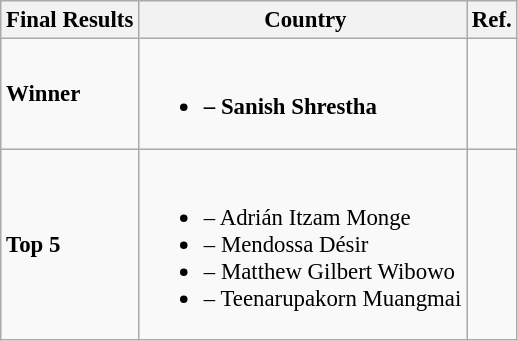<table class="wikitable sortable" style="font-size:95%;">
<tr>
<th>Final Results</th>
<th> Country</th>
<th>Ref.</th>
</tr>
<tr>
<td><strong>Winner</strong></td>
<td><br><ul><li><strong> – Sanish Shrestha </strong></li></ul></td>
<td></td>
</tr>
<tr>
<td><strong>Top 5</strong></td>
<td><br><ul><li> – Adrián Itzam Monge</li><li> – Mendossa Désir</li><li> – Matthew Gilbert Wibowo</li><li> – Teenarupakorn Muangmai</li></ul></td>
<td></td>
</tr>
</table>
